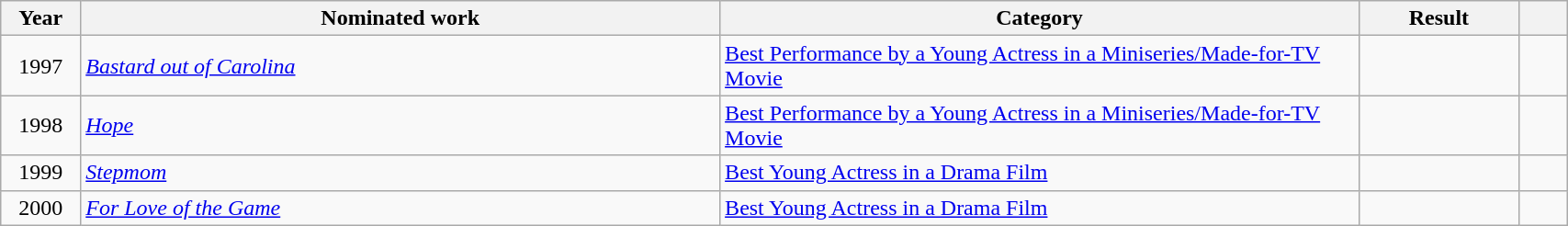<table class="wikitable" style="width:90%;">
<tr>
<th width=5%>Year</th>
<th style="width:40%;">Nominated work</th>
<th style="width:40%;">Category</th>
<th style="width:10%;">Result</th>
<th width=3%></th>
</tr>
<tr>
<td style="text-align:center;">1997</td>
<td><em><a href='#'>Bastard out of Carolina</a></em></td>
<td><a href='#'>Best Performance by a Young Actress in a Miniseries/Made-for-TV Movie</a></td>
<td></td>
<td style="text-align:center;"></td>
</tr>
<tr>
<td style="text-align:center;">1998</td>
<td><em><a href='#'>Hope</a></em></td>
<td><a href='#'>Best Performance by a Young Actress in a Miniseries/Made-for-TV Movie</a></td>
<td></td>
<td style="text-align:center;"></td>
</tr>
<tr>
<td style="text-align:center;">1999</td>
<td><em><a href='#'>Stepmom</a></em></td>
<td><a href='#'>Best Young Actress in a Drama Film</a></td>
<td></td>
<td style="text-align:center;"></td>
</tr>
<tr>
<td style="text-align:center;">2000</td>
<td><em><a href='#'>For Love of the Game</a></em></td>
<td><a href='#'>Best Young Actress in a Drama Film</a></td>
<td></td>
<td style="text-align:center;"></td>
</tr>
</table>
